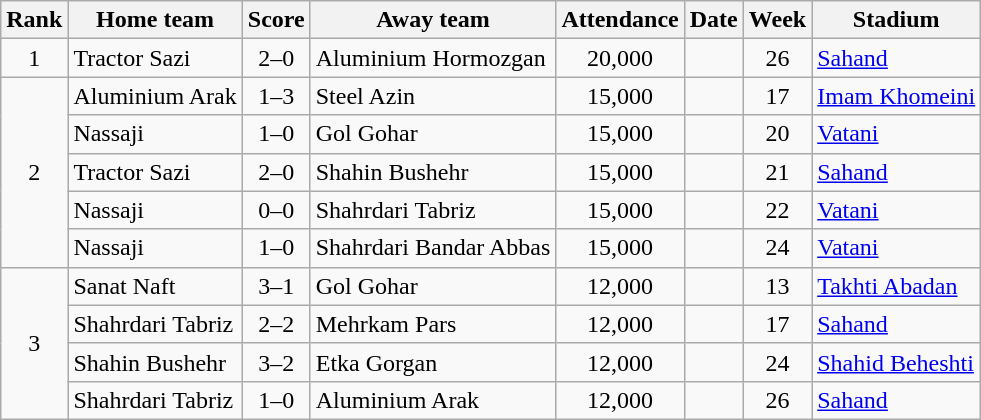<table class="wikitable sortable">
<tr>
<th>Rank</th>
<th>Home team</th>
<th>Score</th>
<th>Away team</th>
<th>Attendance</th>
<th>Date</th>
<th>Week</th>
<th>Stadium</th>
</tr>
<tr>
<td align=center>1</td>
<td>Tractor Sazi</td>
<td align=center>2–0</td>
<td>Aluminium Hormozgan</td>
<td align=center>20,000</td>
<td></td>
<td align=center>26</td>
<td><a href='#'>Sahand</a></td>
</tr>
<tr>
<td align=center rowspan="5">2</td>
<td>Aluminium Arak</td>
<td align=center>1–3</td>
<td>Steel Azin</td>
<td align=center>15,000</td>
<td></td>
<td align=center>17</td>
<td><a href='#'>Imam Khomeini</a></td>
</tr>
<tr>
<td>Nassaji</td>
<td align=center>1–0</td>
<td>Gol Gohar</td>
<td align=center>15,000</td>
<td></td>
<td align=center>20</td>
<td><a href='#'>Vatani</a></td>
</tr>
<tr>
<td>Tractor Sazi</td>
<td align=center>2–0</td>
<td>Shahin Bushehr</td>
<td align=center>15,000</td>
<td></td>
<td align=center>21</td>
<td><a href='#'>Sahand</a></td>
</tr>
<tr>
<td>Nassaji</td>
<td align=center>0–0</td>
<td>Shahrdari Tabriz</td>
<td align=center>15,000</td>
<td></td>
<td align=center>22</td>
<td><a href='#'>Vatani</a></td>
</tr>
<tr>
<td>Nassaji</td>
<td align=center>1–0</td>
<td>Shahrdari Bandar Abbas</td>
<td align=center>15,000</td>
<td></td>
<td align=center>24</td>
<td><a href='#'>Vatani</a></td>
</tr>
<tr>
<td align=center rowspan="4">3</td>
<td>Sanat Naft</td>
<td align=center>3–1</td>
<td>Gol Gohar</td>
<td align=center>12,000</td>
<td></td>
<td align=center>13</td>
<td><a href='#'>Takhti Abadan</a></td>
</tr>
<tr>
<td>Shahrdari Tabriz</td>
<td align=center>2–2</td>
<td>Mehrkam Pars</td>
<td align=center>12,000</td>
<td></td>
<td align=center>17</td>
<td><a href='#'>Sahand</a></td>
</tr>
<tr>
<td>Shahin Bushehr</td>
<td align=center>3–2</td>
<td>Etka Gorgan</td>
<td align=center>12,000</td>
<td></td>
<td align=center>24</td>
<td><a href='#'>Shahid Beheshti</a></td>
</tr>
<tr>
<td>Shahrdari Tabriz</td>
<td align=center>1–0</td>
<td>Aluminium Arak</td>
<td align=center>12,000</td>
<td></td>
<td align=center>26</td>
<td><a href='#'>Sahand</a></td>
</tr>
</table>
